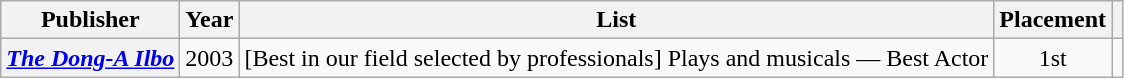<table class="wikitable plainrowheaders sortable">
<tr>
<th scope="col">Publisher</th>
<th scope="col">Year</th>
<th scope="col">List</th>
<th scope="col">Placement</th>
<th scope="col" class="unsortable"></th>
</tr>
<tr>
<th scope="row"><em><a href='#'>The Dong-A Ilbo</a></em></th>
<td>2003</td>
<td>[Best in our field selected by professionals] Plays and musicals — Best Actor</td>
<td style="text-align:center">1st</td>
<td style="text-align:center"></td>
</tr>
</table>
